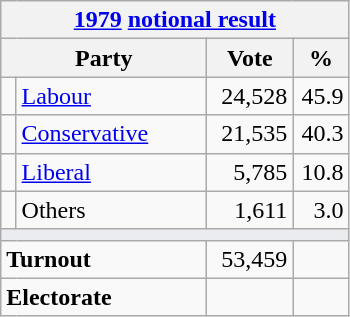<table class="wikitable">
<tr>
<th colspan="4"><a href='#'>1979</a> <a href='#'>notional result</a></th>
</tr>
<tr>
<th bgcolor="#DDDDFF" width="130px" colspan="2">Party</th>
<th bgcolor="#DDDDFF" width="50px">Vote</th>
<th bgcolor="#DDDDFF" width="30px">%</th>
</tr>
<tr>
<td></td>
<td><a href='#'>Labour</a></td>
<td align=right>24,528</td>
<td align=right>45.9</td>
</tr>
<tr>
<td></td>
<td><a href='#'>Conservative</a></td>
<td align=right>21,535</td>
<td align=right>40.3</td>
</tr>
<tr>
<td></td>
<td><a href='#'>Liberal</a></td>
<td align=right>5,785</td>
<td align=right>10.8</td>
</tr>
<tr>
<td></td>
<td>Others</td>
<td align=right>1,611</td>
<td align=right>3.0</td>
</tr>
<tr>
<td colspan="4" bgcolor="#EAECF0"></td>
</tr>
<tr>
<td colspan="2"><strong>Turnout</strong></td>
<td align=right>53,459</td>
<td align=right></td>
</tr>
<tr>
<td colspan="2"><strong>Electorate</strong></td>
<td align=right></td>
</tr>
</table>
